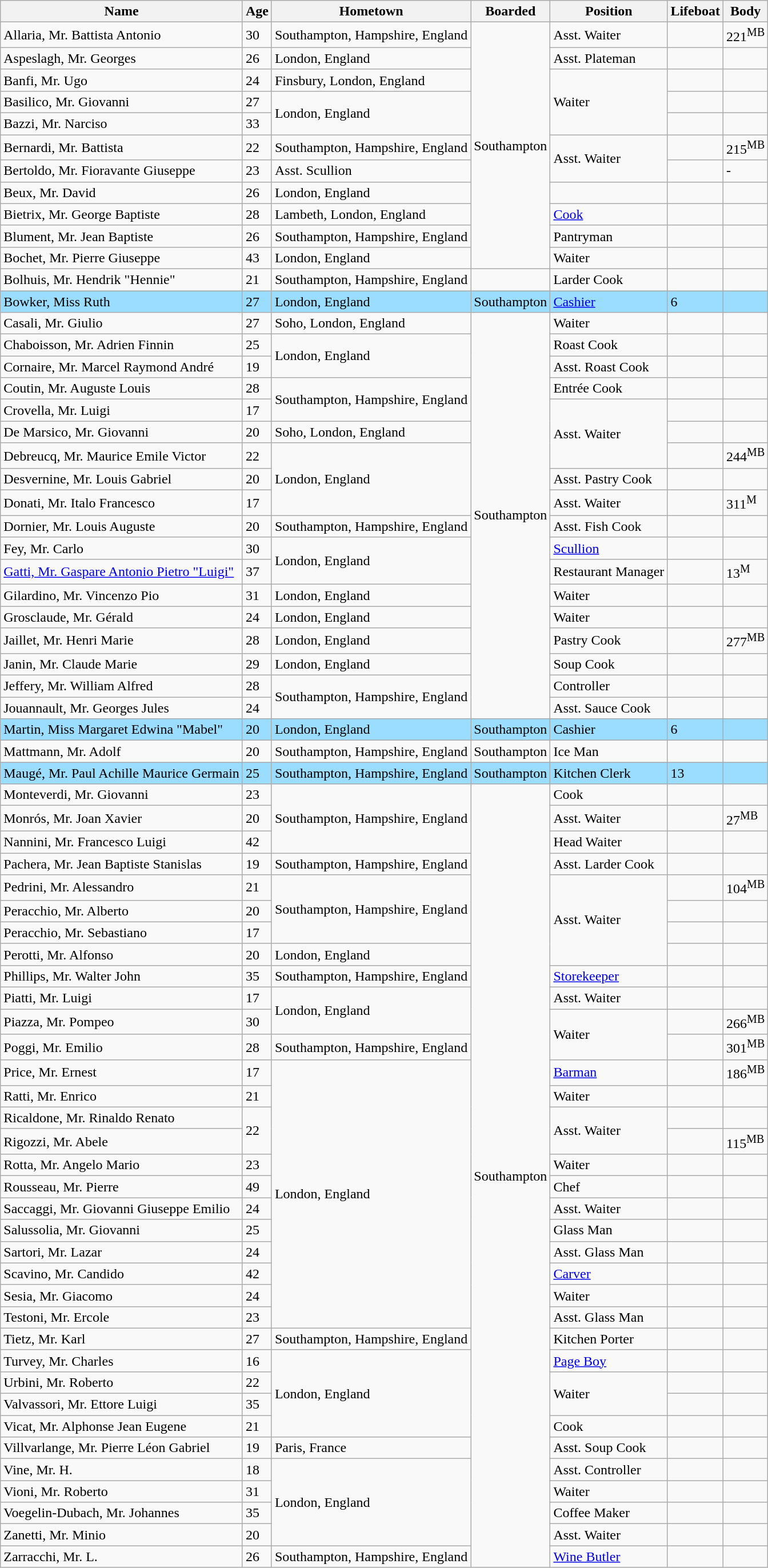<table class="sortable wikitable">
<tr>
<th>Name</th>
<th>Age</th>
<th>Hometown</th>
<th>Boarded</th>
<th>Position</th>
<th>Lifeboat</th>
<th>Body</th>
</tr>
<tr>
<td>Allaria, Mr. Battista Antonio</td>
<td>30</td>
<td>Southampton, Hampshire, England</td>
<td rowspan="11">Southampton</td>
<td>Asst. Waiter</td>
<td></td>
<td>221<sup>MB</sup></td>
</tr>
<tr>
<td>Aspeslagh, Mr. Georges</td>
<td>26</td>
<td>London, England</td>
<td>Asst. Plateman</td>
<td></td>
<td></td>
</tr>
<tr>
<td>Banfi, Mr. Ugo</td>
<td>24</td>
<td>Finsbury, London, England</td>
<td rowspan="3">Waiter</td>
<td></td>
<td></td>
</tr>
<tr>
<td>Basilico, Mr. Giovanni</td>
<td>27</td>
<td rowspan="2">London, England</td>
<td></td>
<td></td>
</tr>
<tr>
<td>Bazzi, Mr. Narciso</td>
<td>33</td>
<td></td>
<td></td>
</tr>
<tr>
<td>Bernardi, Mr. Battista</td>
<td>22</td>
<td>Southampton, Hampshire, England</td>
<td rowspan="2">Asst. Waiter</td>
<td></td>
<td>215<sup>MB</sup></td>
</tr>
<tr>
<td>Bertoldo, Mr. Fioravante Giuseppe</td>
<td>23</td>
<td>Asst. Scullion</td>
<td></td>
<td>-</td>
</tr>
<tr>
<td>Beux, Mr. David</td>
<td>26</td>
<td>London, England</td>
<td></td>
<td></td>
<td></td>
</tr>
<tr>
<td>Bietrix, Mr. George Baptiste</td>
<td>28</td>
<td>Lambeth, London, England</td>
<td><a href='#'>Cook</a></td>
<td></td>
<td></td>
</tr>
<tr>
<td>Blument, Mr. Jean Baptiste</td>
<td>26</td>
<td>Southampton, Hampshire, England</td>
<td>Pantryman</td>
<td></td>
<td></td>
</tr>
<tr>
<td>Bochet, Mr. Pierre Giuseppe</td>
<td>43</td>
<td>London, England</td>
<td>Waiter</td>
<td></td>
<td></td>
</tr>
<tr>
<td>Bolhuis, Mr. Hendrik "Hennie"</td>
<td>21</td>
<td>Southampton, Hampshire, England</td>
<td></td>
<td>Larder Cook</td>
<td></td>
<td></td>
</tr>
<tr style="background:#9bddff;">
<td>Bowker, Miss Ruth</td>
<td>27</td>
<td>London, England</td>
<td>Southampton</td>
<td><a href='#'>Cashier</a></td>
<td>6</td>
<td></td>
</tr>
<tr>
<td>Casali, Mr. Giulio</td>
<td>27</td>
<td>Soho, London, England</td>
<td rowspan="18">Southampton</td>
<td>Waiter</td>
<td></td>
<td></td>
</tr>
<tr>
<td>Chaboisson, Mr. Adrien Finnin</td>
<td>25</td>
<td rowspan="2">London, England</td>
<td>Roast Cook</td>
<td></td>
<td></td>
</tr>
<tr>
<td>Cornaire, Mr.  Marcel Raymond André</td>
<td>19</td>
<td>Asst. Roast Cook</td>
<td></td>
<td></td>
</tr>
<tr>
<td>Coutin, Mr. Auguste Louis</td>
<td>28</td>
<td rowspan="2">Southampton, Hampshire, England</td>
<td>Entrée Cook</td>
<td></td>
<td></td>
</tr>
<tr>
<td>Crovella, Mr. Luigi</td>
<td>17</td>
<td rowspan="3">Asst. Waiter</td>
<td></td>
<td></td>
</tr>
<tr>
<td>De Marsico, Mr. Giovanni</td>
<td>20</td>
<td>Soho, London, England</td>
<td></td>
<td></td>
</tr>
<tr>
<td>Debreucq, Mr. Maurice Emile Victor</td>
<td>22</td>
<td rowspan="3">London, England</td>
<td></td>
<td>244<sup>MB</sup></td>
</tr>
<tr>
<td>Desvernine, Mr. Louis Gabriel</td>
<td>20</td>
<td>Asst. Pastry Cook</td>
<td></td>
<td></td>
</tr>
<tr>
<td>Donati, Mr. Italo Francesco</td>
<td>17</td>
<td>Asst. Waiter</td>
<td></td>
<td>311<sup>M</sup></td>
</tr>
<tr>
<td>Dornier, Mr. Louis Auguste</td>
<td>20</td>
<td>Southampton, Hampshire, England</td>
<td>Asst. Fish Cook</td>
<td></td>
<td></td>
</tr>
<tr>
<td>Fey, Mr. Carlo</td>
<td>30</td>
<td rowspan="2">London, England</td>
<td><a href='#'>Scullion</a></td>
<td></td>
<td></td>
</tr>
<tr>
<td><a href='#'>Gatti, Mr. Gaspare Antonio Pietro "Luigi"</a></td>
<td>37</td>
<td>Restaurant Manager</td>
<td></td>
<td>13<sup>M</sup></td>
</tr>
<tr>
<td>Gilardino, Mr. Vincenzo Pio</td>
<td>31</td>
<td>London, England</td>
<td>Waiter</td>
<td></td>
<td></td>
</tr>
<tr>
<td>Grosclaude, Mr. Gérald</td>
<td>24</td>
<td>London, England</td>
<td>Waiter</td>
<td></td>
<td></td>
</tr>
<tr>
<td>Jaillet, Mr. Henri Marie</td>
<td>28</td>
<td>London, England</td>
<td>Pastry Cook</td>
<td></td>
<td>277<sup>MB</sup></td>
</tr>
<tr>
<td>Janin, Mr. Claude Marie</td>
<td>29</td>
<td>London, England</td>
<td>Soup Cook</td>
<td></td>
<td></td>
</tr>
<tr>
<td>Jeffery, Mr. William Alfred</td>
<td>28</td>
<td rowspan="2">Southampton, Hampshire, England</td>
<td>Controller</td>
<td></td>
<td></td>
</tr>
<tr>
<td>Jouannault, Mr. Georges Jules</td>
<td>24</td>
<td>Asst. Sauce Cook</td>
<td></td>
<td></td>
</tr>
<tr style="background:#9bddff;">
<td>Martin, Miss Margaret Edwina "Mabel"</td>
<td>20</td>
<td>London, England</td>
<td>Southampton</td>
<td>Cashier</td>
<td>6</td>
<td></td>
</tr>
<tr>
<td>Mattmann, Mr. Adolf</td>
<td>20</td>
<td>Southampton, Hampshire, England</td>
<td>Southampton</td>
<td>Ice Man</td>
<td></td>
<td></td>
</tr>
<tr style="background:#9bddff;">
<td>Maugé, Mr. Paul Achille Maurice Germain</td>
<td>25</td>
<td>Southampton, Hampshire, England</td>
<td>Southampton</td>
<td>Kitchen Clerk</td>
<td>13</td>
<td></td>
</tr>
<tr>
<td>Monteverdi, Mr. Giovanni</td>
<td>23</td>
<td rowspan="3">Southampton, Hampshire, England</td>
<td rowspan="35">Southampton</td>
<td>Cook</td>
<td></td>
<td></td>
</tr>
<tr>
<td>Monrós, Mr. Joan Xavier</td>
<td>20</td>
<td>Asst. Waiter</td>
<td></td>
<td>27<sup>MB</sup></td>
</tr>
<tr>
<td>Nannini, Mr. Francesco Luigi</td>
<td>42</td>
<td>Head Waiter</td>
<td></td>
<td></td>
</tr>
<tr>
<td>Pachera, Mr. Jean Baptiste Stanislas</td>
<td>19</td>
<td>Southampton, Hampshire, England</td>
<td>Asst. Larder Cook</td>
<td></td>
<td></td>
</tr>
<tr>
<td>Pedrini, Mr. Alessandro</td>
<td>21</td>
<td rowspan="3">Southampton, Hampshire, England</td>
<td rowspan="4">Asst. Waiter</td>
<td></td>
<td>104<sup>MB</sup></td>
</tr>
<tr>
<td>Peracchio, Mr. Alberto</td>
<td>20</td>
<td></td>
<td></td>
</tr>
<tr>
<td>Peracchio, Mr. Sebastiano</td>
<td>17</td>
<td></td>
<td></td>
</tr>
<tr>
<td>Perotti, Mr. Alfonso</td>
<td>20</td>
<td>London, England</td>
<td></td>
<td></td>
</tr>
<tr>
<td>Phillips, Mr. Walter John</td>
<td>35</td>
<td>Southampton, Hampshire, England</td>
<td><a href='#'>Storekeeper</a></td>
<td></td>
<td></td>
</tr>
<tr>
<td>Piatti, Mr. Luigi</td>
<td>17</td>
<td rowspan="2">London, England</td>
<td>Asst. Waiter</td>
<td></td>
<td></td>
</tr>
<tr>
<td>Piazza, Mr. Pompeo</td>
<td>30</td>
<td rowspan="2">Waiter</td>
<td></td>
<td>266<sup>MB</sup></td>
</tr>
<tr>
<td>Poggi, Mr. Emilio</td>
<td>28</td>
<td>Southampton, Hampshire, England</td>
<td></td>
<td>301<sup>MB</sup></td>
</tr>
<tr>
<td>Price, Mr. Ernest</td>
<td>17</td>
<td rowspan="12">London, England</td>
<td><a href='#'>Barman</a></td>
<td></td>
<td>186<sup>MB</sup></td>
</tr>
<tr>
<td>Ratti, Mr. Enrico</td>
<td>21</td>
<td>Waiter</td>
<td></td>
<td></td>
</tr>
<tr>
<td>Ricaldone, Mr. Rinaldo Renato</td>
<td rowspan="2">22</td>
<td rowspan="2">Asst. Waiter</td>
<td></td>
<td></td>
</tr>
<tr>
<td>Rigozzi, Mr. Abele</td>
<td></td>
<td>115<sup>MB</sup></td>
</tr>
<tr>
<td>Rotta, Mr. Angelo Mario</td>
<td>23</td>
<td>Waiter</td>
<td></td>
<td></td>
</tr>
<tr>
<td>Rousseau, Mr. Pierre</td>
<td>49</td>
<td>Chef</td>
<td></td>
<td></td>
</tr>
<tr>
<td>Saccaggi, Mr. Giovanni Giuseppe Emilio</td>
<td>24</td>
<td>Asst. Waiter</td>
<td></td>
<td></td>
</tr>
<tr>
<td>Salussolia, Mr. Giovanni</td>
<td>25</td>
<td>Glass Man</td>
<td></td>
<td></td>
</tr>
<tr>
<td>Sartori, Mr. Lazar</td>
<td>24</td>
<td>Asst. Glass Man</td>
<td></td>
<td></td>
</tr>
<tr>
<td>Scavino, Mr. Candido</td>
<td>42</td>
<td><a href='#'>Carver</a></td>
<td></td>
<td></td>
</tr>
<tr>
<td>Sesia, Mr. Giacomo</td>
<td>24</td>
<td>Waiter</td>
<td></td>
<td></td>
</tr>
<tr>
<td>Testoni, Mr. Ercole</td>
<td>23</td>
<td>Asst. Glass Man</td>
<td></td>
<td></td>
</tr>
<tr>
<td>Tietz, Mr. Karl</td>
<td>27</td>
<td>Southampton, Hampshire, England</td>
<td>Kitchen Porter</td>
<td></td>
<td></td>
</tr>
<tr>
<td>Turvey, Mr. Charles</td>
<td>16</td>
<td rowspan="4">London, England</td>
<td><a href='#'>Page Boy</a></td>
<td></td>
<td></td>
</tr>
<tr>
<td>Urbini, Mr. Roberto</td>
<td>22</td>
<td rowspan="2">Waiter</td>
<td></td>
<td></td>
</tr>
<tr>
<td>Valvassori, Mr. Ettore Luigi</td>
<td>35</td>
<td></td>
<td></td>
</tr>
<tr>
<td>Vicat, Mr. Alphonse Jean Eugene</td>
<td>21</td>
<td>Cook</td>
<td></td>
<td></td>
</tr>
<tr>
<td>Villvarlange, Mr. Pierre Léon Gabriel</td>
<td>19</td>
<td>Paris, France</td>
<td>Asst. Soup Cook</td>
<td></td>
<td></td>
</tr>
<tr>
<td>Vine, Mr. H.</td>
<td>18</td>
<td rowspan="4">London, England</td>
<td>Asst. Controller</td>
<td></td>
<td></td>
</tr>
<tr>
<td>Vioni, Mr. Roberto</td>
<td>31</td>
<td>Waiter</td>
<td></td>
<td></td>
</tr>
<tr>
<td>Voegelin-Dubach, Mr. Johannes</td>
<td>35</td>
<td>Coffee Maker</td>
<td></td>
<td></td>
</tr>
<tr>
<td>Zanetti, Mr. Minio</td>
<td>20</td>
<td>Asst. Waiter</td>
<td></td>
<td></td>
</tr>
<tr>
<td>Zarracchi, Mr. L.</td>
<td>26</td>
<td>Southampton, Hampshire, England</td>
<td><a href='#'>Wine Butler</a></td>
<td></td>
<td></td>
</tr>
</table>
